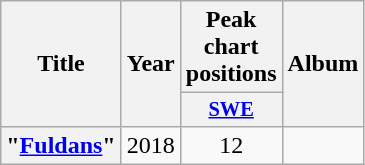<table class="wikitable plainrowheaders" style="text-align:center;">
<tr>
<th scope="col" rowspan="2">Title</th>
<th scope="col" rowspan="2">Year</th>
<th scope="col" colspan="1">Peak chart positions</th>
<th scope="col" rowspan="2">Album</th>
</tr>
<tr>
<th scope="col" style="width:3em;font-size:85%;"><a href='#'>SWE</a><br></th>
</tr>
<tr>
<th scope="row">"<a href='#'>Fuldans</a>"</th>
<td>2018</td>
<td>12</td>
<td></td>
</tr>
</table>
